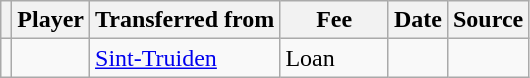<table class="wikitable plainrowheaders sortable">
<tr>
<th></th>
<th scope="col">Player</th>
<th>Transferred from</th>
<th style="width: 65px;">Fee</th>
<th scope="col">Date</th>
<th scope="col">Source</th>
</tr>
<tr>
<td align="center"></td>
<td></td>
<td> <a href='#'>Sint-Truiden</a></td>
<td>Loan</td>
<td></td>
<td></td>
</tr>
</table>
